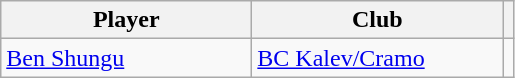<table class="wikitable">
<tr>
<th width=160>Player</th>
<th width=160>Club</th>
<th></th>
</tr>
<tr>
<td> <a href='#'>Ben Shungu</a></td>
<td> <a href='#'>BC Kalev/Cramo</a></td>
<td></td>
</tr>
</table>
